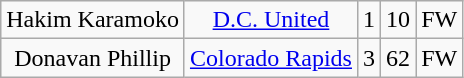<table class="wikitable" style="text-align: center;">
<tr>
<td>Hakim Karamoko</td>
<td><a href='#'>D.C. United</a></td>
<td>1</td>
<td>10</td>
<td>FW</td>
</tr>
<tr>
<td>Donavan Phillip</td>
<td><a href='#'>Colorado Rapids</a></td>
<td>3</td>
<td>62</td>
<td>FW</td>
</tr>
</table>
